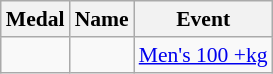<table class="wikitable sortable" style="font-size:90%">
<tr>
<th>Medal</th>
<th>Name</th>
<th>Event</th>
</tr>
<tr>
<td></td>
<td></td>
<td><a href='#'>Men's 100 +kg</a></td>
</tr>
</table>
